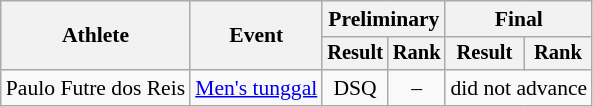<table class=wikitable style=font-size:90%;text-align:center>
<tr>
<th rowspan="2">Athlete</th>
<th rowspan="2">Event</th>
<th colspan="2">Preliminary</th>
<th colspan="2">Final</th>
</tr>
<tr style="font-size:95%">
<th>Result</th>
<th>Rank</th>
<th>Result</th>
<th>Rank</th>
</tr>
<tr>
<td align=left>Paulo Futre dos Reis</td>
<td align=left><a href='#'>Men's tunggal</a></td>
<td>DSQ</td>
<td>–</td>
<td colspan=2>did not advance</td>
</tr>
</table>
